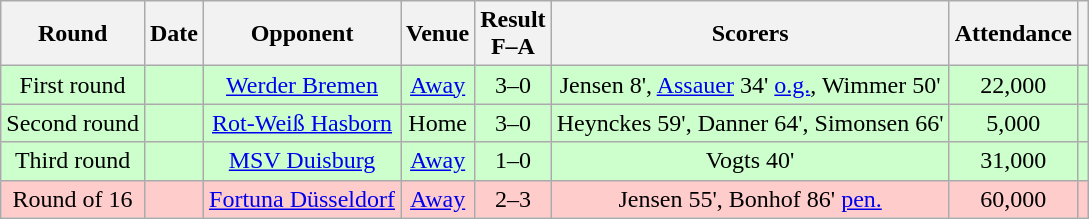<table class="wikitable sortable" style="text-align:center;">
<tr>
<th>Round</th>
<th>Date</th>
<th>Opponent</th>
<th>Venue</th>
<th>Result<br>F–A</th>
<th class=unsortable>Scorers</th>
<th>Attendance</th>
<th class=unsortable></th>
</tr>
<tr bgcolor="#ccffcc">
<td>First round</td>
<td></td>
<td><a href='#'>Werder Bremen</a></td>
<td><a href='#'>Away</a></td>
<td>3–0</td>
<td>Jensen 8', <a href='#'>Assauer</a> 34' <a href='#'>o.g.</a>, Wimmer 50'</td>
<td>22,000</td>
<td></td>
</tr>
<tr bgcolor="#ccffcc">
<td>Second round</td>
<td></td>
<td><a href='#'>Rot-Weiß Hasborn</a></td>
<td>Home</td>
<td>3–0</td>
<td>Heynckes 59', Danner 64', Simonsen 66'</td>
<td>5,000</td>
<td></td>
</tr>
<tr bgcolor="#ccffcc">
<td>Third round</td>
<td></td>
<td><a href='#'>MSV Duisburg</a></td>
<td><a href='#'>Away</a></td>
<td>1–0</td>
<td>Vogts 40'</td>
<td>31,000</td>
<td></td>
</tr>
<tr bgcolor="#ffcccc">
<td>Round of 16</td>
<td></td>
<td><a href='#'>Fortuna Düsseldorf</a></td>
<td><a href='#'>Away</a></td>
<td>2–3</td>
<td>Jensen 55', Bonhof 86' <a href='#'>pen.</a></td>
<td>60,000</td>
<td></td>
</tr>
</table>
